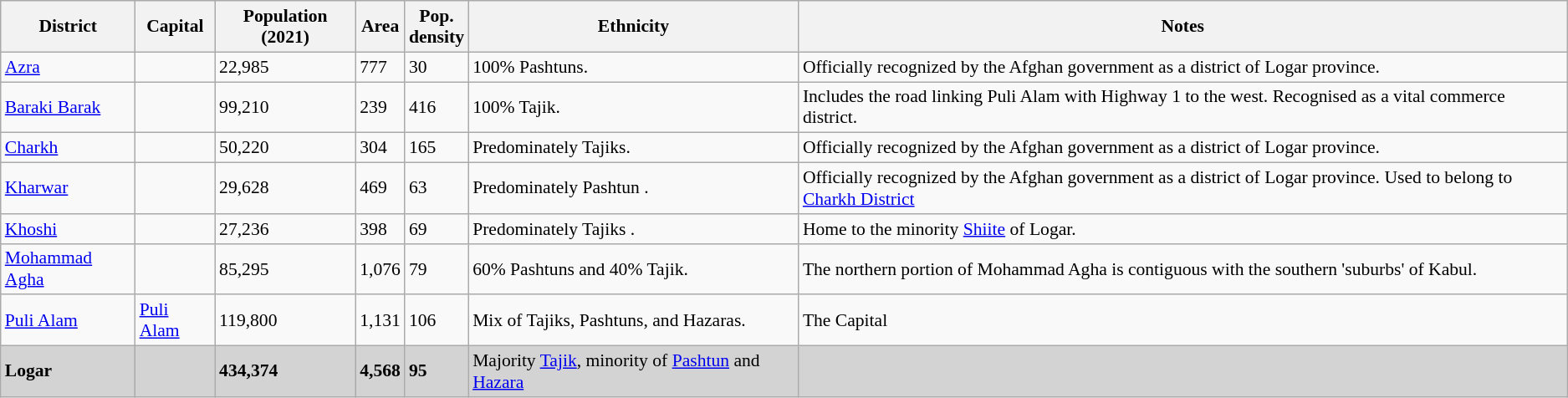<table class="wikitable sortable" style="font-size:90%;">
<tr>
<th>District</th>
<th>Capital</th>
<th>Population (2021) </th>
<th>Area</th>
<th>Pop.<br>density</th>
<th>Ethnicity</th>
<th>Notes</th>
</tr>
<tr>
<td><a href='#'>Azra</a></td>
<td></td>
<td>22,985</td>
<td>777</td>
<td>30</td>
<td>100% Pashtuns.</td>
<td>Officially recognized by the Afghan government as a district of Logar province.</td>
</tr>
<tr>
<td><a href='#'>Baraki Barak</a></td>
<td></td>
<td>99,210</td>
<td>239</td>
<td>416</td>
<td>100% Tajik.</td>
<td>Includes the road linking Puli Alam with Highway 1 to the west. Recognised as a vital commerce district.</td>
</tr>
<tr>
<td><a href='#'>Charkh</a></td>
<td></td>
<td>50,220</td>
<td>304</td>
<td>165</td>
<td>Predominately Tajiks.</td>
<td>Officially recognized by the Afghan government as a district of Logar province.</td>
</tr>
<tr>
<td><a href='#'>Kharwar</a></td>
<td></td>
<td>29,628</td>
<td>469</td>
<td>63</td>
<td>Predominately Pashtun .</td>
<td>Officially recognized by the Afghan government as a district of Logar province. Used to belong to <a href='#'>Charkh District</a></td>
</tr>
<tr>
<td><a href='#'>Khoshi</a></td>
<td></td>
<td>27,236</td>
<td>398</td>
<td>69</td>
<td>Predominately Tajiks .</td>
<td>Home to the minority <a href='#'>Shiite</a> of Logar.</td>
</tr>
<tr>
<td><a href='#'>Mohammad Agha</a></td>
<td></td>
<td>85,295</td>
<td>1,076</td>
<td>79</td>
<td>60% Pashtuns and 40% Tajik.</td>
<td>The northern portion of Mohammad Agha is contiguous with the southern 'suburbs' of Kabul.</td>
</tr>
<tr>
<td><a href='#'>Puli Alam</a></td>
<td><a href='#'>Puli Alam</a></td>
<td>119,800</td>
<td>1,131</td>
<td>106</td>
<td>Mix of Tajiks, Pashtuns, and Hazaras.</td>
<td>The Capital</td>
</tr>
<tr bgcolor="#d3d3d3">
<td><strong>Logar</strong></td>
<td></td>
<td><strong>434,374</strong></td>
<td><strong>4,568</strong></td>
<td><strong>95</strong></td>
<td>Majority <a href='#'>Tajik</a>, minority of <a href='#'>Pashtun</a> and <a href='#'>Hazara</a></td>
<td></td>
</tr>
</table>
